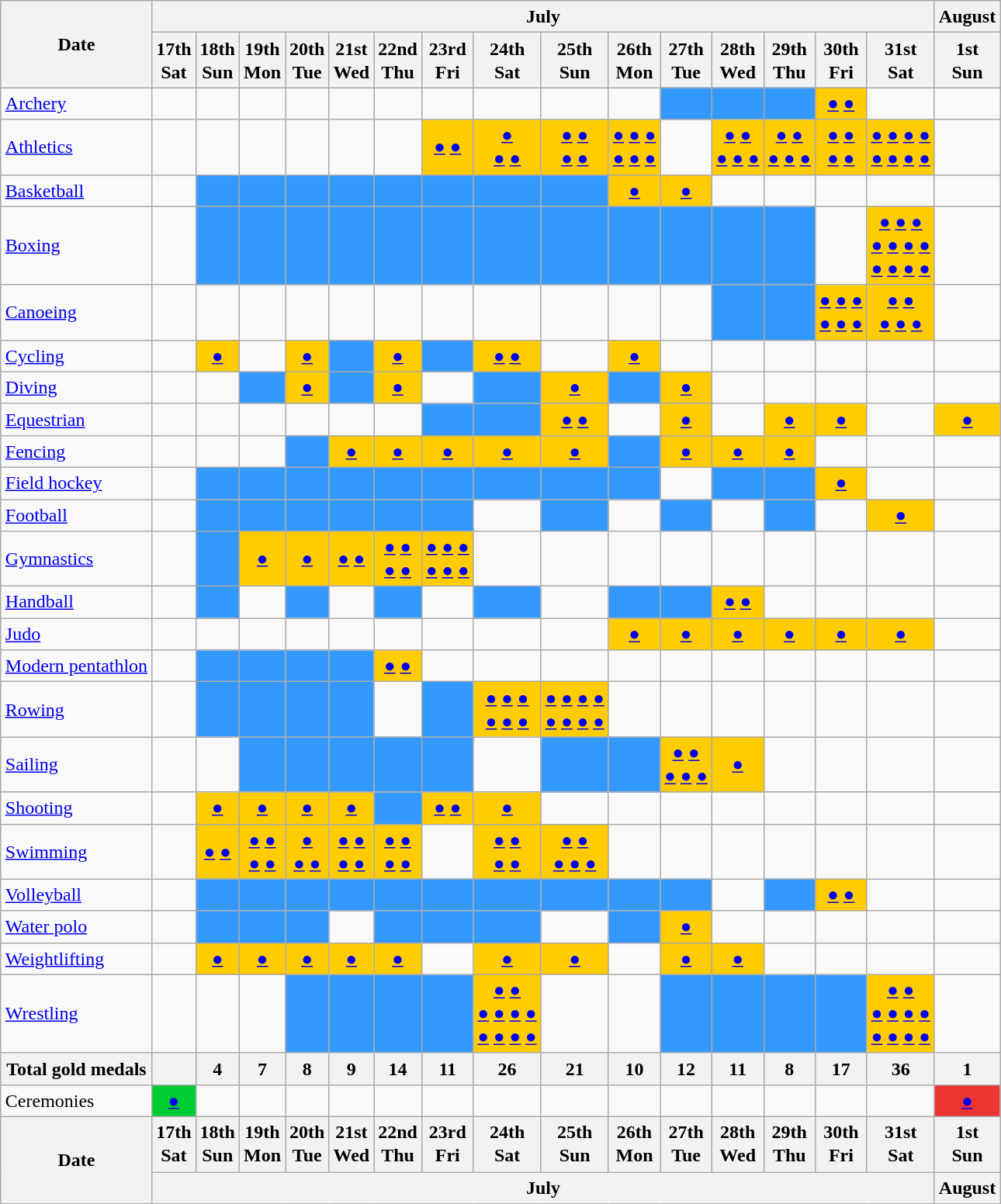<table class="wikitable" style="margin:0.5em auto; line-height:1.25em;">
<tr>
<th rowspan=2>Date</th>
<th colspan=15>July</th>
<th>August</th>
</tr>
<tr>
<th>17th<br>Sat</th>
<th>18th<br>Sun</th>
<th>19th<br>Mon</th>
<th>20th<br>Tue</th>
<th>21st<br>Wed</th>
<th>22nd<br>Thu</th>
<th>23rd<br>Fri</th>
<th>24th<br>Sat</th>
<th>25th<br>Sun</th>
<th>26th<br>Mon</th>
<th>27th<br>Tue</th>
<th>28th<br>Wed</th>
<th>29th<br>Thu</th>
<th>30th<br>Fri</th>
<th>31st<br>Sat</th>
<th>1st<br>Sun</th>
</tr>
<tr align="center">
<td align="left"><a href='#'>Archery</a></td>
<td></td>
<td></td>
<td></td>
<td></td>
<td></td>
<td></td>
<td></td>
<td></td>
<td></td>
<td></td>
<td bgcolor=#3399ff></td>
<td bgcolor=#3399ff></td>
<td bgcolor=#3399ff></td>
<td bgcolor=#ffcc00><a href='#'>●</a> <a href='#'>●</a></td>
<td></td>
<td></td>
</tr>
<tr align="center">
<td align="left"><a href='#'>Athletics</a></td>
<td></td>
<td></td>
<td></td>
<td></td>
<td></td>
<td></td>
<td bgcolor=#ffcc00><a href='#'>●</a> <a href='#'>●</a></td>
<td bgcolor=#ffcc00><span><a href='#'>●</a><br><a href='#'>●</a> <a href='#'>●</a></span></td>
<td bgcolor=#ffcc00><span><a href='#'>●</a> <a href='#'>●</a><br><a href='#'>●</a> <a href='#'>●</a></span></td>
<td bgcolor=#ffcc00><span><a href='#'>●</a> <a href='#'>●</a> <a href='#'>●</a><br><a href='#'>●</a> <a href='#'>●</a> <a href='#'>●</a></span></td>
<td></td>
<td bgcolor=#ffcc00><span><a href='#'>●</a> <a href='#'>●</a><br><a href='#'>●</a> <a href='#'>●</a> <a href='#'>●</a></span></td>
<td bgcolor=#ffcc00><span><a href='#'>●</a> <a href='#'>●</a><br><a href='#'>●</a> <a href='#'>●</a> <a href='#'>●</a></span></td>
<td bgcolor=#ffcc00><span><a href='#'>●</a> <a href='#'>●</a><br><a href='#'>●</a> <a href='#'>●</a></span></td>
<td bgcolor=#ffcc00><span><a href='#'>●</a> <a href='#'>●</a> <a href='#'>●</a> <a href='#'>●</a><br><a href='#'>●</a> <a href='#'>●</a> <a href='#'>●</a> <a href='#'>●</a></span></td>
<td></td>
</tr>
<tr align="center">
<td align="left"><a href='#'>Basketball</a></td>
<td></td>
<td bgcolor=#3399ff></td>
<td bgcolor=#3399ff></td>
<td bgcolor=#3399ff></td>
<td bgcolor=#3399ff></td>
<td bgcolor=#3399ff></td>
<td bgcolor=#3399ff></td>
<td bgcolor=#3399ff></td>
<td bgcolor=#3399ff></td>
<td bgcolor=#ffcc00><a href='#'>●</a></td>
<td bgcolor=#ffcc00><a href='#'>●</a></td>
<td></td>
<td></td>
<td></td>
<td></td>
<td></td>
</tr>
<tr align="center">
<td align="left"><a href='#'>Boxing</a></td>
<td></td>
<td bgcolor=#3399ff></td>
<td bgcolor=#3399ff></td>
<td bgcolor=#3399ff></td>
<td bgcolor=#3399ff></td>
<td bgcolor=#3399ff></td>
<td bgcolor=#3399ff></td>
<td bgcolor=#3399ff></td>
<td bgcolor=#3399ff></td>
<td bgcolor=#3399ff></td>
<td bgcolor=#3399ff></td>
<td bgcolor=#3399ff></td>
<td bgcolor=#3399ff></td>
<td></td>
<td bgcolor=#ffcc00><span><a href='#'>●</a> <a href='#'>●</a> <a href='#'>●</a><br><a href='#'>●</a> <a href='#'>●</a> <a href='#'>●</a> <a href='#'>●</a><br><a href='#'>●</a> <a href='#'>●</a> <a href='#'>●</a> <a href='#'>●</a></span></td>
<td></td>
</tr>
<tr align="center">
<td align="left"><a href='#'>Canoeing</a></td>
<td></td>
<td></td>
<td></td>
<td></td>
<td></td>
<td></td>
<td></td>
<td></td>
<td></td>
<td></td>
<td></td>
<td bgcolor=#3399ff></td>
<td bgcolor=#3399ff></td>
<td bgcolor=#ffcc00><span><a href='#'>●</a> <a href='#'>●</a> <a href='#'>●</a><br><a href='#'>●</a> <a href='#'>●</a> <a href='#'>●</a></span></td>
<td bgcolor=#ffcc00><span><a href='#'>●</a> <a href='#'>●</a><br><a href='#'>●</a> <a href='#'>●</a> <a href='#'>●</a></span></td>
<td></td>
</tr>
<tr align="center">
<td align="left"><a href='#'>Cycling</a></td>
<td></td>
<td bgcolor=#ffcc00><a href='#'>●</a></td>
<td></td>
<td bgcolor=#ffcc00><a href='#'>●</a></td>
<td bgcolor=#3399ff></td>
<td bgcolor=#ffcc00><a href='#'>●</a></td>
<td bgcolor=#3399ff></td>
<td bgcolor=#ffcc00><a href='#'>●</a> <a href='#'>●</a></td>
<td></td>
<td bgcolor=#ffcc00><a href='#'>●</a></td>
<td></td>
<td></td>
<td></td>
<td></td>
<td></td>
<td></td>
</tr>
<tr align="center">
<td align="left"><a href='#'>Diving</a></td>
<td></td>
<td></td>
<td bgcolor=#3399ff></td>
<td bgcolor=#ffcc00><a href='#'>●</a></td>
<td bgcolor=#3399ff></td>
<td bgcolor=#ffcc00><a href='#'>●</a></td>
<td></td>
<td bgcolor=#3399ff></td>
<td bgcolor=#ffcc00><a href='#'>●</a></td>
<td bgcolor=#3399ff></td>
<td bgcolor=#ffcc00><a href='#'>●</a></td>
<td></td>
<td></td>
<td></td>
<td></td>
<td></td>
</tr>
<tr align="center">
<td align="left"><a href='#'>Equestrian</a></td>
<td></td>
<td></td>
<td></td>
<td></td>
<td></td>
<td></td>
<td bgcolor=#3399ff></td>
<td bgcolor=#3399ff></td>
<td bgcolor=#ffcc00><a href='#'>●</a> <a href='#'>●</a></td>
<td></td>
<td bgcolor=#ffcc00><a href='#'>●</a></td>
<td></td>
<td bgcolor=#ffcc00><a href='#'>●</a></td>
<td bgcolor=#ffcc00><a href='#'>●</a></td>
<td></td>
<td bgcolor=#ffcc00><a href='#'>●</a></td>
</tr>
<tr align="center">
<td align="left"><a href='#'>Fencing</a></td>
<td></td>
<td></td>
<td></td>
<td bgcolor=#3399ff></td>
<td bgcolor=#ffcc00><a href='#'>●</a></td>
<td bgcolor=#ffcc00><a href='#'>●</a></td>
<td bgcolor=#ffcc00><a href='#'>●</a></td>
<td bgcolor=#ffcc00><a href='#'>●</a></td>
<td bgcolor=#ffcc00><a href='#'>●</a></td>
<td bgcolor=#3399ff></td>
<td bgcolor=#ffcc00><a href='#'>●</a></td>
<td bgcolor=#ffcc00><a href='#'>●</a></td>
<td bgcolor=#ffcc00><a href='#'>●</a></td>
<td></td>
<td></td>
<td></td>
</tr>
<tr align="center">
<td align="left"><a href='#'>Field hockey</a></td>
<td></td>
<td bgcolor=#3399ff></td>
<td bgcolor=#3399ff></td>
<td bgcolor=#3399ff></td>
<td bgcolor=#3399ff></td>
<td bgcolor=#3399ff></td>
<td bgcolor=#3399ff></td>
<td bgcolor=#3399ff></td>
<td bgcolor=#3399ff></td>
<td bgcolor=#3399ff></td>
<td></td>
<td bgcolor=#3399ff></td>
<td bgcolor=#3399ff></td>
<td bgcolor=#ffcc00><a href='#'>●</a></td>
<td></td>
<td></td>
</tr>
<tr align="center">
<td align="left"><a href='#'>Football</a></td>
<td></td>
<td bgcolor=#3399ff></td>
<td bgcolor=#3399ff></td>
<td bgcolor=#3399ff></td>
<td bgcolor=#3399ff></td>
<td bgcolor=#3399ff></td>
<td bgcolor=#3399ff></td>
<td></td>
<td bgcolor=#3399ff></td>
<td></td>
<td bgcolor=#3399ff></td>
<td></td>
<td bgcolor=#3399ff></td>
<td></td>
<td bgcolor=#ffcc00><a href='#'>●</a></td>
<td></td>
</tr>
<tr align="center">
<td align="left"><a href='#'>Gymnastics</a></td>
<td></td>
<td bgcolor=#3399ff></td>
<td bgcolor=#ffcc00><a href='#'>●</a></td>
<td bgcolor=#ffcc00><a href='#'>●</a></td>
<td bgcolor=#ffcc00><a href='#'>●</a> <a href='#'>●</a></td>
<td bgcolor=#ffcc00><span><a href='#'>●</a> <a href='#'>●</a><br><a href='#'>●</a> <a href='#'>●</a></span></td>
<td bgcolor=#ffcc00><span><a href='#'>●</a> <a href='#'>●</a> <a href='#'>●</a><br><a href='#'>●</a> <a href='#'>●</a> <a href='#'>●</a></span></td>
<td></td>
<td></td>
<td></td>
<td></td>
<td></td>
<td></td>
<td></td>
<td></td>
<td></td>
</tr>
<tr align="center">
<td align="left"><a href='#'>Handball</a></td>
<td></td>
<td bgcolor=#3399ff></td>
<td></td>
<td bgcolor=#3399ff></td>
<td></td>
<td bgcolor=#3399ff></td>
<td></td>
<td bgcolor=#3399ff></td>
<td></td>
<td bgcolor=#3399ff></td>
<td bgcolor=#3399ff></td>
<td bgcolor=#ffcc00><a href='#'>●</a> <a href='#'>●</a></td>
<td></td>
<td></td>
<td></td>
<td></td>
</tr>
<tr align="center">
<td align="left"><a href='#'>Judo</a></td>
<td></td>
<td></td>
<td></td>
<td></td>
<td></td>
<td></td>
<td></td>
<td></td>
<td></td>
<td bgcolor=#ffcc00><a href='#'>●</a></td>
<td bgcolor=#ffcc00><a href='#'>●</a></td>
<td bgcolor=#ffcc00><a href='#'>●</a></td>
<td bgcolor=#ffcc00><a href='#'>●</a></td>
<td bgcolor=#ffcc00><a href='#'>●</a></td>
<td bgcolor=#ffcc00><a href='#'>●</a></td>
<td></td>
</tr>
<tr align="center">
<td align="left"><a href='#'>Modern pentathlon</a></td>
<td></td>
<td bgcolor=#3399ff></td>
<td bgcolor=#3399ff></td>
<td bgcolor=#3399ff></td>
<td bgcolor=#3399ff></td>
<td bgcolor=#ffcc00><a href='#'>●</a> <a href='#'>●</a></td>
<td></td>
<td></td>
<td></td>
<td></td>
<td></td>
<td></td>
<td></td>
<td></td>
<td></td>
<td></td>
</tr>
<tr align="center">
<td align="left"><a href='#'>Rowing</a></td>
<td></td>
<td bgcolor=#3399ff></td>
<td bgcolor=#3399ff></td>
<td bgcolor=#3399ff></td>
<td bgcolor=#3399ff></td>
<td></td>
<td bgcolor=#3399ff></td>
<td bgcolor=#ffcc00><span><a href='#'>●</a> <a href='#'>●</a> <a href='#'>●</a><br><a href='#'>●</a> <a href='#'>●</a> <a href='#'>●</a></span></td>
<td bgcolor=#ffcc00><span><a href='#'>●</a> <a href='#'>●</a> <a href='#'>●</a> <a href='#'>●</a><br><a href='#'>●</a> <a href='#'>●</a> <a href='#'>●</a> <a href='#'>●</a></span></td>
<td></td>
<td></td>
<td></td>
<td></td>
<td></td>
<td></td>
<td></td>
</tr>
<tr align="center">
<td align="left"><a href='#'>Sailing</a></td>
<td></td>
<td></td>
<td bgcolor=#3399ff></td>
<td bgcolor=#3399ff></td>
<td bgcolor=#3399ff></td>
<td bgcolor=#3399ff></td>
<td bgcolor=#3399ff></td>
<td></td>
<td bgcolor=#3399ff></td>
<td bgcolor=#3399ff></td>
<td bgcolor=#ffcc00><span><a href='#'>●</a> <a href='#'>●</a><br><a href='#'>●</a> <a href='#'>●</a> <a href='#'>●</a></span></td>
<td bgcolor=#ffcc00><a href='#'>●</a></td>
<td></td>
<td></td>
<td></td>
<td></td>
</tr>
<tr align="center">
<td align="left"><a href='#'>Shooting</a></td>
<td></td>
<td bgcolor=#ffcc00><a href='#'>●</a></td>
<td bgcolor=#ffcc00><a href='#'>●</a></td>
<td bgcolor=#ffcc00><a href='#'>●</a></td>
<td bgcolor=#ffcc00><a href='#'>●</a></td>
<td bgcolor=#3399ff></td>
<td bgcolor=#ffcc00><a href='#'>●</a> <a href='#'>●</a></td>
<td bgcolor=#ffcc00><a href='#'>●</a></td>
<td></td>
<td></td>
<td></td>
<td></td>
<td></td>
<td></td>
<td></td>
<td></td>
</tr>
<tr align="center">
<td align="left"><a href='#'>Swimming</a></td>
<td></td>
<td bgcolor=#ffcc00><a href='#'>●</a> <a href='#'>●</a></td>
<td bgcolor=#ffcc00><span><a href='#'>●</a> <a href='#'>●</a><br><a href='#'>●</a> <a href='#'>●</a></span></td>
<td bgcolor=#ffcc00><span><a href='#'>●</a><br><a href='#'>●</a> <a href='#'>●</a></span></td>
<td bgcolor=#ffcc00><span><a href='#'>●</a> <a href='#'>●</a><br><a href='#'>●</a> <a href='#'>●</a></span></td>
<td bgcolor=#ffcc00><span><a href='#'>●</a> <a href='#'>●</a><br><a href='#'>●</a> <a href='#'>●</a></span></td>
<td></td>
<td bgcolor=#ffcc00><span><a href='#'>●</a> <a href='#'>●</a><br><a href='#'>●</a> <a href='#'>●</a></span></td>
<td bgcolor=#ffcc00><span><a href='#'>●</a> <a href='#'>●</a><br><a href='#'>●</a> <a href='#'>●</a> <a href='#'>●</a></span></td>
<td></td>
<td></td>
<td></td>
<td></td>
<td></td>
<td></td>
<td></td>
</tr>
<tr align="center">
<td align="left"><a href='#'>Volleyball</a></td>
<td></td>
<td bgcolor=#3399ff></td>
<td bgcolor=#3399ff></td>
<td bgcolor=#3399ff></td>
<td bgcolor=#3399ff></td>
<td bgcolor=#3399ff></td>
<td bgcolor=#3399ff></td>
<td bgcolor=#3399ff></td>
<td bgcolor=#3399ff></td>
<td bgcolor=#3399ff></td>
<td bgcolor=#3399ff></td>
<td></td>
<td bgcolor=#3399ff></td>
<td bgcolor=#ffcc00><a href='#'>●</a> <a href='#'>●</a></td>
<td></td>
<td></td>
</tr>
<tr align="center">
<td align="left"><a href='#'>Water polo</a></td>
<td></td>
<td bgcolor=#3399ff></td>
<td bgcolor=#3399ff></td>
<td bgcolor=#3399ff></td>
<td></td>
<td bgcolor=#3399ff></td>
<td bgcolor=#3399ff></td>
<td bgcolor=#3399ff></td>
<td></td>
<td bgcolor=#3399ff></td>
<td bgcolor=#ffcc00><a href='#'>●</a></td>
<td></td>
<td></td>
<td></td>
<td></td>
<td></td>
</tr>
<tr align="center">
<td align="left"><a href='#'>Weightlifting</a></td>
<td></td>
<td bgcolor=#ffcc00><a href='#'>●</a></td>
<td bgcolor=#ffcc00><a href='#'>●</a></td>
<td bgcolor=#ffcc00><a href='#'>●</a></td>
<td bgcolor=#ffcc00><a href='#'>●</a></td>
<td bgcolor=#ffcc00><a href='#'>●</a></td>
<td></td>
<td bgcolor=#ffcc00><a href='#'>●</a></td>
<td bgcolor=#ffcc00><a href='#'>●</a></td>
<td></td>
<td bgcolor=#ffcc00><a href='#'>●</a></td>
<td bgcolor=#ffcc00><a href='#'>●</a></td>
<td></td>
<td></td>
<td></td>
<td></td>
</tr>
<tr align="center">
<td align="left"><a href='#'>Wrestling</a></td>
<td></td>
<td></td>
<td></td>
<td bgcolor=#3399ff></td>
<td bgcolor=#3399ff></td>
<td bgcolor=#3399ff></td>
<td bgcolor=#3399ff></td>
<td bgcolor=#ffcc00><span><a href='#'>●</a> <a href='#'>●</a><br><a href='#'>●</a> <a href='#'>●</a> <a href='#'>●</a> <a href='#'>●</a><br><a href='#'>●</a> <a href='#'>●</a> <a href='#'>●</a> <a href='#'>●</a></span></td>
<td></td>
<td></td>
<td bgcolor=#3399ff></td>
<td bgcolor=#3399ff></td>
<td bgcolor=#3399ff></td>
<td bgcolor=#3399ff></td>
<td bgcolor=#ffcc00><span><a href='#'>●</a> <a href='#'>●</a><br><a href='#'>●</a> <a href='#'>●</a> <a href='#'>●</a> <a href='#'>●</a><br><a href='#'>●</a> <a href='#'>●</a> <a href='#'>●</a> <a href='#'>●</a></span></td>
<td></td>
</tr>
<tr>
<th>Total gold medals</th>
<th></th>
<th>4</th>
<th>7</th>
<th>8</th>
<th>9</th>
<th>14</th>
<th>11</th>
<th>26</th>
<th>21</th>
<th>10</th>
<th>12</th>
<th>11</th>
<th>8</th>
<th>17</th>
<th>36</th>
<th>1</th>
</tr>
<tr>
<td>Ceremonies</td>
<td bgcolor=#00cc33 align=center><a href='#'>●</a></td>
<td></td>
<td></td>
<td></td>
<td></td>
<td></td>
<td></td>
<td></td>
<td></td>
<td></td>
<td></td>
<td></td>
<td></td>
<td></td>
<td></td>
<td bgcolor=#ee3333 align=center><a href='#'>●</a></td>
</tr>
<tr>
<th rowspan=2>Date</th>
<th>17th<br>Sat</th>
<th>18th<br>Sun</th>
<th>19th<br>Mon</th>
<th>20th<br>Tue</th>
<th>21st<br>Wed</th>
<th>22nd<br>Thu</th>
<th>23rd<br>Fri</th>
<th>24th<br>Sat</th>
<th>25th<br>Sun</th>
<th>26th<br>Mon</th>
<th>27th<br>Tue</th>
<th>28th<br>Wed</th>
<th>29th<br>Thu</th>
<th>30th<br>Fri</th>
<th>31st<br>Sat</th>
<th>1st<br>Sun</th>
</tr>
<tr>
<th colspan=15>July</th>
<th>August</th>
</tr>
</table>
